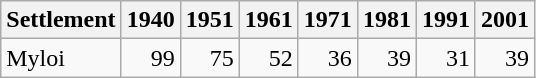<table class="wikitable sortable">
<tr class="hintergrundfarbe5">
<th>Settlement</th>
<th>1940</th>
<th>1951</th>
<th>1961</th>
<th>1971</th>
<th>1981</th>
<th>1991</th>
<th>2001</th>
</tr>
<tr>
<td>Myloi</td>
<td style="text-align:right">99</td>
<td style="text-align:right">75</td>
<td style="text-align:right">52</td>
<td style="text-align:right">36</td>
<td style="text-align:right">39</td>
<td style="text-align:right">31</td>
<td style="text-align:right">39</td>
</tr>
</table>
